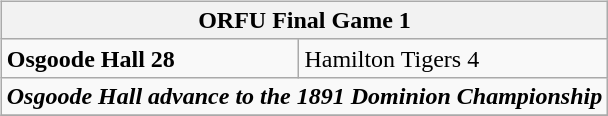<table cellspacing="10">
<tr>
<td valign="top"><br><table class="wikitable">
<tr>
<th bgcolor="#DDDDDD" colspan="4"><strong>ORFU Final</strong> Game 1</th>
</tr>
<tr>
<td><strong>Osgoode Hall 28</strong></td>
<td>Hamilton Tigers 4</td>
</tr>
<tr>
<td align="center" colspan="4"><strong><em>Osgoode Hall advance to the 1891 Dominion Championship</em></strong></td>
</tr>
<tr>
</tr>
</table>
</td>
</tr>
</table>
